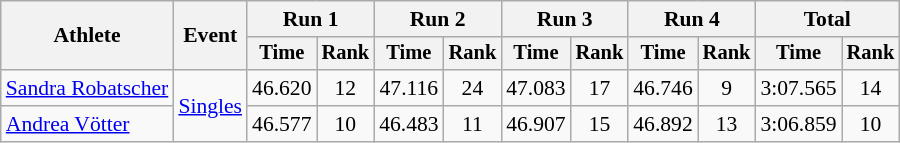<table class="wikitable" style="font-size:90%">
<tr>
<th rowspan="2">Athlete</th>
<th rowspan="2">Event</th>
<th colspan=2>Run 1</th>
<th colspan=2>Run 2</th>
<th colspan=2>Run 3</th>
<th colspan=2>Run 4</th>
<th colspan=2>Total</th>
</tr>
<tr style="font-size:95%">
<th>Time</th>
<th>Rank</th>
<th>Time</th>
<th>Rank</th>
<th>Time</th>
<th>Rank</th>
<th>Time</th>
<th>Rank</th>
<th>Time</th>
<th>Rank</th>
</tr>
<tr align=center>
<td align=left><a href='#'>Sandra Robatscher</a></td>
<td align=left rowspan=2><a href='#'>Singles</a></td>
<td>46.620</td>
<td>12</td>
<td>47.116</td>
<td>24</td>
<td>47.083</td>
<td>17</td>
<td>46.746</td>
<td>9</td>
<td>3:07.565</td>
<td>14</td>
</tr>
<tr align=center>
<td align=left><a href='#'>Andrea Vötter</a></td>
<td>46.577</td>
<td>10</td>
<td>46.483</td>
<td>11</td>
<td>46.907</td>
<td>15</td>
<td>46.892</td>
<td>13</td>
<td>3:06.859</td>
<td>10</td>
</tr>
</table>
